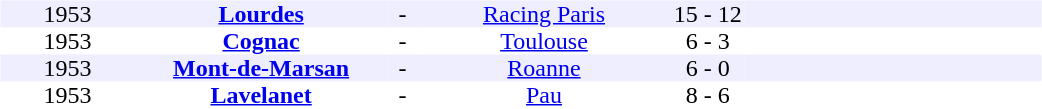<table width=700>
<tr>
<td width=700 valign=top><br><table border=0 cellspacing=0 cellpadding=0 style=font-size: 100%; border-collapse: collapse; width=100%>
<tr align=center bgcolor=#EEEEFF>
<td width=90>1953</td>
<td width=170><strong><a href='#'>Lourdes</a></strong></td>
<td width=20>-</td>
<td width=170><a href='#'>Racing Paris</a></td>
<td width=50>15 - 12</td>
<td width=200></td>
</tr>
<tr align=center bgcolor=#FFFFFF>
<td width=90>1953</td>
<td width=170><strong><a href='#'>Cognac</a></strong></td>
<td width=20>-</td>
<td width=170><a href='#'>Toulouse</a></td>
<td width=50>6 - 3</td>
<td width=200></td>
</tr>
<tr align=center bgcolor=#EEEEFF>
<td width=90>1953</td>
<td width=170><strong><a href='#'>Mont-de-Marsan</a></strong></td>
<td width=20>-</td>
<td width=170><a href='#'>Roanne</a></td>
<td width=50>6 - 0</td>
<td width=200></td>
</tr>
<tr align=center bgcolor=#FFFFFF>
<td width=90>1953</td>
<td width=170><strong><a href='#'>Lavelanet</a></strong></td>
<td width=20>-</td>
<td width=170><a href='#'>Pau</a></td>
<td width=50>8 - 6</td>
<td width=200></td>
</tr>
</table>
</td>
</tr>
</table>
